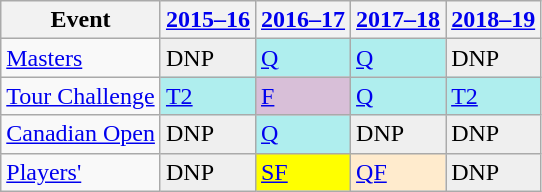<table class="wikitable" border="1">
<tr>
<th>Event</th>
<th><a href='#'>2015–16</a></th>
<th><a href='#'>2016–17</a></th>
<th><a href='#'>2017–18</a></th>
<th><a href='#'>2018–19</a></th>
</tr>
<tr>
<td><a href='#'>Masters</a></td>
<td style="background:#EFEFEF;">DNP</td>
<td style="background:#afeeee;"><a href='#'>Q</a></td>
<td style="background:#afeeee;"><a href='#'>Q</a></td>
<td style="background:#EFEFEF;">DNP</td>
</tr>
<tr>
<td><a href='#'>Tour Challenge</a></td>
<td style="background:#afeeee;"><a href='#'>T2</a></td>
<td style="background:thistle;"><a href='#'>F</a></td>
<td style="background:#afeeee;"><a href='#'>Q</a></td>
<td style="background:#afeeee;"><a href='#'>T2</a></td>
</tr>
<tr>
<td><a href='#'>Canadian Open</a></td>
<td style="background:#EFEFEF;">DNP</td>
<td style="background:#afeeee;"><a href='#'>Q</a></td>
<td style="background:#EFEFEF;">DNP</td>
<td style="background:#EFEFEF;">DNP</td>
</tr>
<tr>
<td><a href='#'>Players'</a></td>
<td style="background:#EFEFEF;">DNP</td>
<td style="background:yellow;"><a href='#'>SF</a></td>
<td style="background:#ffebcd;"><a href='#'>QF</a></td>
<td style="background:#EFEFEF;">DNP</td>
</tr>
</table>
